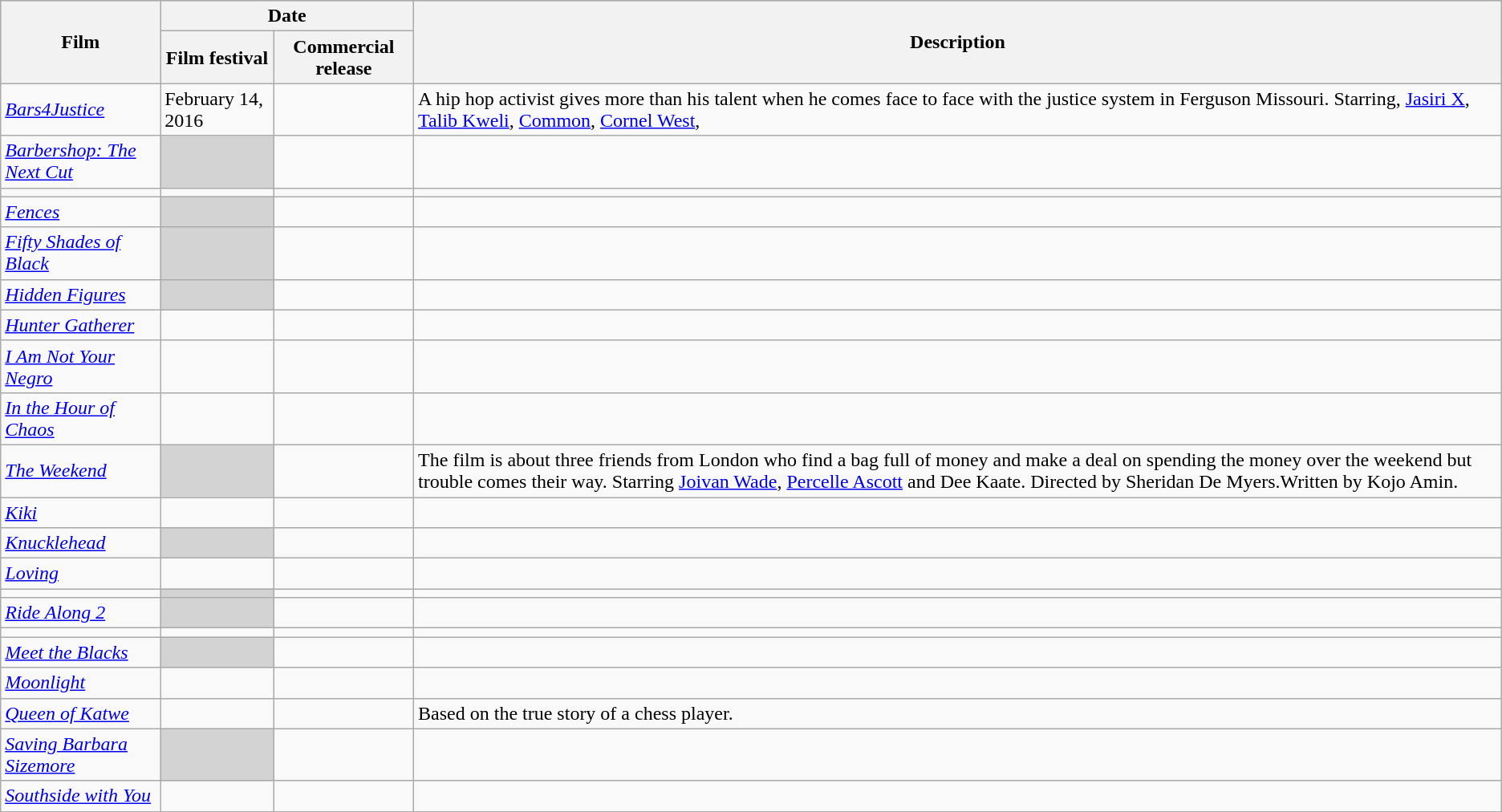<table class="wikitable sortable">
<tr style="background:#ccc; text-align:center;">
<th scope="col" rowspan="2">Film</th>
<th scope="col" colspan="2">Date</th>
<th scope="col" rowspan="2" class="unsortable">Description</th>
</tr>
<tr>
<th>Film festival</th>
<th>Commercial release</th>
</tr>
<tr>
<td><em><a href='#'>Bars4Justice</a></em></td>
<td>February 14, 2016</td>
<td></td>
<td>A hip hop activist gives more than his talent when he comes face to face with the justice system in Ferguson Missouri. Starring, <a href='#'>Jasiri X</a>, <a href='#'>Talib Kweli</a>, <a href='#'>Common</a>, <a href='#'>Cornel West</a>,</td>
</tr>
<tr>
<td><em><a href='#'>Barbershop: The Next Cut</a></em></td>
<td style="background: lightgray"></td>
<td></td>
<td></td>
</tr>
<tr>
<td><em></em></td>
<td></td>
<td></td>
<td></td>
</tr>
<tr>
<td><em><a href='#'>Fences</a></em></td>
<td style="background: lightgray"></td>
<td></td>
<td></td>
</tr>
<tr>
<td><em><a href='#'>Fifty Shades of Black</a></em></td>
<td style="background: lightgray"></td>
<td></td>
<td></td>
</tr>
<tr>
<td><em><a href='#'>Hidden Figures</a></em></td>
<td style="background: lightgray"></td>
<td></td>
<td></td>
</tr>
<tr>
<td><em><a href='#'>Hunter Gatherer</a></em></td>
<td></td>
<td></td>
<td></td>
</tr>
<tr>
<td><em><a href='#'>I Am Not Your Negro</a></em></td>
<td></td>
<td></td>
<td></td>
</tr>
<tr>
<td><em><a href='#'>In the Hour of Chaos</a></em></td>
<td></td>
<td></td>
<td></td>
</tr>
<tr>
<td><em><a href='#'>The Weekend</a></em></td>
<td style="background: lightgray"></td>
<td></td>
<td> The film is about three friends from London who find a bag full of money and make a deal on spending the money over the weekend but trouble comes their way. Starring <a href='#'>Joivan Wade</a>, <a href='#'>Percelle Ascott</a> and Dee Kaate. Directed by Sheridan De Myers.Written by Kojo Amin.</td>
</tr>
<tr>
<td><em><a href='#'>Kiki</a></em></td>
<td></td>
<td></td>
<td></td>
</tr>
<tr>
<td><em><a href='#'>Knucklehead</a></em></td>
<td style="background: lightgray"></td>
<td></td>
<td></td>
</tr>
<tr>
<td><em><a href='#'>Loving</a></em></td>
<td></td>
<td></td>
<td></td>
</tr>
<tr>
<td><em></em></td>
<td style="background: lightgray"></td>
<td></td>
<td></td>
</tr>
<tr>
<td><em><a href='#'>Ride Along 2</a></em></td>
<td style="background: lightgray"></td>
<td></td>
<td></td>
</tr>
<tr>
<td><em></em></td>
<td></td>
<td></td>
<td></td>
</tr>
<tr>
<td><em><a href='#'>Meet the Blacks</a></em></td>
<td style="background: lightgray"></td>
<td></td>
<td></td>
</tr>
<tr>
<td><em><a href='#'>Moonlight</a></em></td>
<td></td>
<td></td>
<td></td>
</tr>
<tr>
<td><em><a href='#'>Queen of Katwe</a></em></td>
<td></td>
<td></td>
<td>Based on the true story of a chess player.</td>
</tr>
<tr>
<td><em><a href='#'>Saving Barbara Sizemore</a></em></td>
<td style="background: lightgray"></td>
<td></td>
<td></td>
</tr>
<tr>
<td><em><a href='#'>Southside with You</a></em></td>
<td></td>
<td></td>
<td></td>
</tr>
</table>
